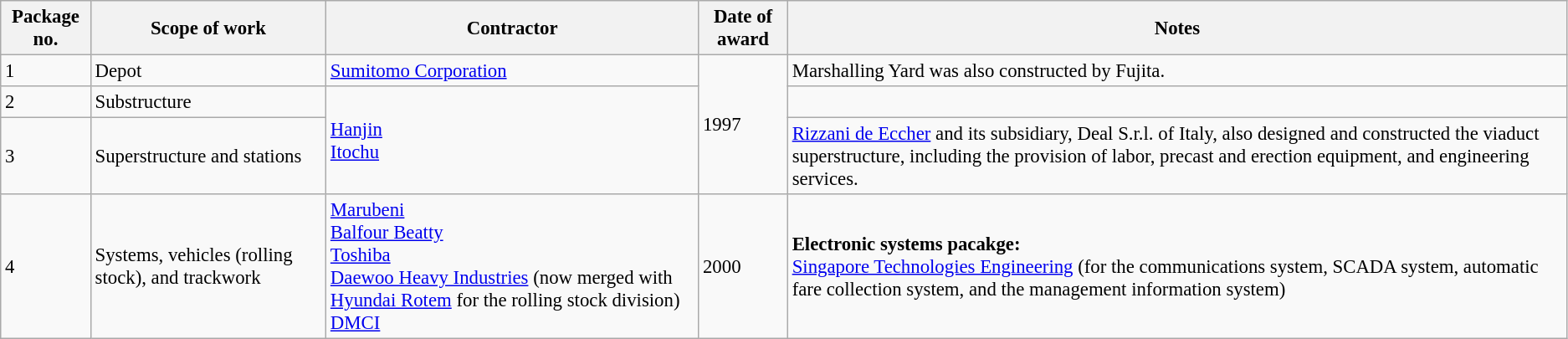<table class="wikitable collapsible collapsed" style="font-size:95%; border: none;">
<tr>
<th>Package no.</th>
<th>Scope of work</th>
<th>Contractor</th>
<th>Date of award</th>
<th>Notes</th>
</tr>
<tr>
<td>1</td>
<td>Depot</td>
<td> <a href='#'>Sumitomo Corporation</a></td>
<td rowspan="3">1997</td>
<td>Marshalling Yard was also constructed by Fujita.</td>
</tr>
<tr>
<td>2</td>
<td>Substructure</td>
<td rowspan="2"> <a href='#'>Hanjin</a><br> <a href='#'>Itochu</a></td>
<td></td>
</tr>
<tr>
<td>3</td>
<td>Superstructure and stations</td>
<td><a href='#'>Rizzani de Eccher</a> and its subsidiary, Deal S.r.l. of Italy, also designed and constructed the viaduct superstructure, including the provision of labor, precast and erection equipment, and engineering services.</td>
</tr>
<tr>
<td>4</td>
<td>Systems, vehicles (rolling stock), and trackwork</td>
<td> <a href='#'>Marubeni</a><br> <a href='#'>Balfour Beatty</a><br> <a href='#'>Toshiba</a><br> <a href='#'>Daewoo Heavy Industries</a> (now merged with <a href='#'>Hyundai Rotem</a> for the rolling stock division)<br> <a href='#'>DMCI</a></td>
<td>2000</td>
<td><strong>Electronic systems pacakge:</strong><br> <a href='#'>Singapore Technologies Engineering</a> (for the communications system, SCADA system, automatic fare collection system, and the management information system)</td>
</tr>
</table>
